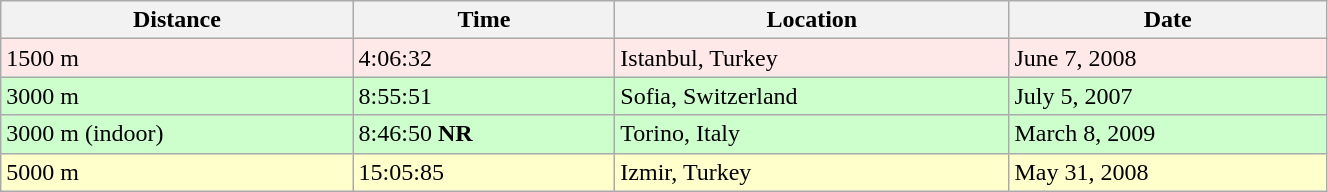<table class=wikitable width=70%>
<tr>
<th>Distance</th>
<th>Time</th>
<th>Location</th>
<th>Date</th>
</tr>
<tr bgcolor=#FFE8E8>
<td>1500 m</td>
<td>4:06:32</td>
<td>Istanbul, Turkey</td>
<td>June 7, 2008</td>
</tr>
<tr bgcolor=#CCFFCC>
<td>3000 m</td>
<td>8:55:51</td>
<td>Sofia, Switzerland</td>
<td>July 5, 2007</td>
</tr>
<tr bgcolor=#CCFFCC>
<td>3000 m (indoor)</td>
<td>8:46:50 <strong>NR</strong></td>
<td>Torino, Italy</td>
<td>March 8, 2009</td>
</tr>
<tr bgcolor=#FFFFCC>
<td>5000 m</td>
<td>15:05:85</td>
<td>Izmir, Turkey</td>
<td>May 31, 2008</td>
</tr>
</table>
